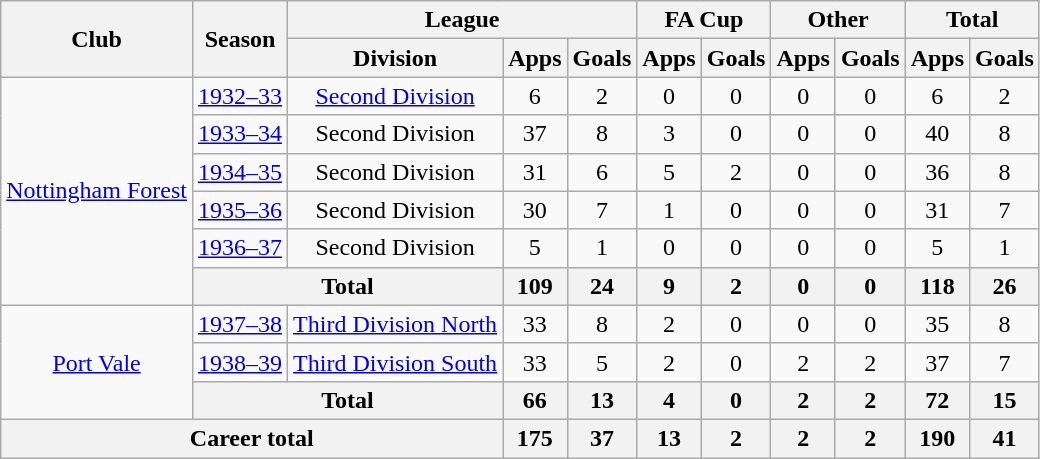<table class="wikitable" style="text-align: center;">
<tr>
<th rowspan="2">Club</th>
<th rowspan="2">Season</th>
<th colspan="3">League</th>
<th colspan="2">FA Cup</th>
<th colspan="2">Other</th>
<th colspan="2">Total</th>
</tr>
<tr>
<th>Division</th>
<th>Apps</th>
<th>Goals</th>
<th>Apps</th>
<th>Goals</th>
<th>Apps</th>
<th>Goals</th>
<th>Apps</th>
<th>Goals</th>
</tr>
<tr>
<td rowspan="6"><a href='#'>Nottingham Forest</a></td>
<td><a href='#'>1932–33</a></td>
<td><a href='#'>Second Division</a></td>
<td>6</td>
<td>2</td>
<td>0</td>
<td>0</td>
<td>0</td>
<td>0</td>
<td>6</td>
<td>2</td>
</tr>
<tr>
<td><a href='#'>1933–34</a></td>
<td>Second Division</td>
<td>37</td>
<td>8</td>
<td>3</td>
<td>0</td>
<td>0</td>
<td>0</td>
<td>40</td>
<td>8</td>
</tr>
<tr>
<td><a href='#'>1934–35</a></td>
<td>Second Division</td>
<td>31</td>
<td>6</td>
<td>5</td>
<td>2</td>
<td>0</td>
<td>0</td>
<td>36</td>
<td>8</td>
</tr>
<tr>
<td><a href='#'>1935–36</a></td>
<td>Second Division</td>
<td>30</td>
<td>7</td>
<td>1</td>
<td>0</td>
<td>0</td>
<td>0</td>
<td>31</td>
<td>7</td>
</tr>
<tr>
<td><a href='#'>1936–37</a></td>
<td>Second Division</td>
<td>5</td>
<td>1</td>
<td>0</td>
<td>0</td>
<td>0</td>
<td>0</td>
<td>5</td>
<td>1</td>
</tr>
<tr>
<th colspan="2">Total</th>
<th>109</th>
<th>24</th>
<th>9</th>
<th>2</th>
<th>0</th>
<th>0</th>
<th>118</th>
<th>26</th>
</tr>
<tr>
<td rowspan="3"><a href='#'>Port Vale</a></td>
<td><a href='#'>1937–38</a></td>
<td><a href='#'>Third Division North</a></td>
<td>33</td>
<td>8</td>
<td>2</td>
<td>0</td>
<td>0</td>
<td>0</td>
<td>35</td>
<td>8</td>
</tr>
<tr>
<td><a href='#'>1938–39</a></td>
<td><a href='#'>Third Division South</a></td>
<td>33</td>
<td>5</td>
<td>2</td>
<td>0</td>
<td>2</td>
<td>2</td>
<td>37</td>
<td>7</td>
</tr>
<tr>
<th colspan="2">Total</th>
<th>66</th>
<th>13</th>
<th>4</th>
<th>0</th>
<th>2</th>
<th>2</th>
<th>72</th>
<th>15</th>
</tr>
<tr>
<th colspan="3">Career total</th>
<th>175</th>
<th>37</th>
<th>13</th>
<th>2</th>
<th>2</th>
<th>2</th>
<th>190</th>
<th>41</th>
</tr>
</table>
